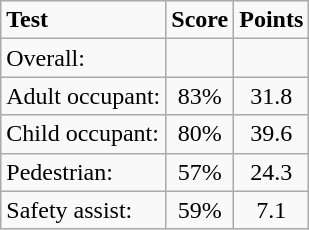<table class="wikitable">
<tr>
<td><strong>Test</strong></td>
<td><strong>Score</strong></td>
<td><strong>Points</strong></td>
</tr>
<tr>
<td>Overall:</td>
<td></td>
<td style="text-align:center;"></td>
</tr>
<tr>
<td>Adult occupant:</td>
<td style="text-align:center;">83%</td>
<td style="text-align:center;">31.8</td>
</tr>
<tr>
<td>Child occupant:</td>
<td style="text-align:center;">80%</td>
<td style="text-align:center;">39.6</td>
</tr>
<tr>
<td>Pedestrian:</td>
<td style="text-align:center;">57%</td>
<td style="text-align:center;">24.3</td>
</tr>
<tr>
<td>Safety assist:</td>
<td style="text-align:center;">59%</td>
<td style="text-align:center;">7.1</td>
</tr>
</table>
